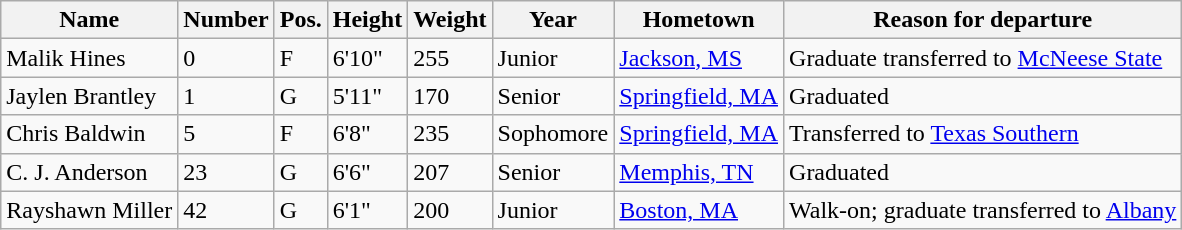<table class="wikitable sortable" border="1">
<tr>
<th>Name</th>
<th>Number</th>
<th>Pos.</th>
<th>Height</th>
<th>Weight</th>
<th>Year</th>
<th>Hometown</th>
<th class="unsortable">Reason for departure</th>
</tr>
<tr>
<td>Malik Hines</td>
<td>0</td>
<td>F</td>
<td>6'10"</td>
<td>255</td>
<td>Junior</td>
<td><a href='#'>Jackson, MS</a></td>
<td>Graduate transferred to <a href='#'>McNeese State</a></td>
</tr>
<tr>
<td>Jaylen Brantley</td>
<td>1</td>
<td>G</td>
<td>5'11"</td>
<td>170</td>
<td>Senior</td>
<td><a href='#'>Springfield, MA</a></td>
<td>Graduated</td>
</tr>
<tr>
<td>Chris Baldwin</td>
<td>5</td>
<td>F</td>
<td>6'8"</td>
<td>235</td>
<td>Sophomore</td>
<td><a href='#'>Springfield, MA</a></td>
<td>Transferred to <a href='#'>Texas Southern</a></td>
</tr>
<tr>
<td>C. J. Anderson</td>
<td>23</td>
<td>G</td>
<td>6'6"</td>
<td>207</td>
<td>Senior</td>
<td><a href='#'>Memphis, TN</a></td>
<td>Graduated</td>
</tr>
<tr>
<td>Rayshawn Miller</td>
<td>42</td>
<td>G</td>
<td>6'1"</td>
<td>200</td>
<td>Junior</td>
<td><a href='#'>Boston, MA</a></td>
<td>Walk-on; graduate transferred to <a href='#'>Albany</a></td>
</tr>
</table>
